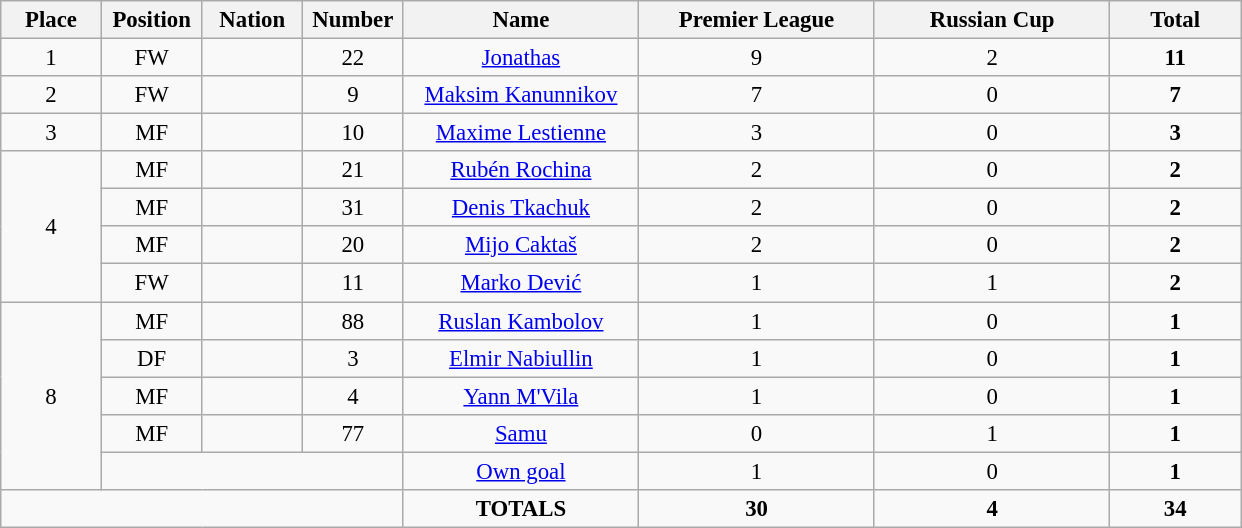<table class="wikitable" style="font-size: 95%; text-align: center;">
<tr>
<th width=60>Place</th>
<th width=60>Position</th>
<th width=60>Nation</th>
<th width=60>Number</th>
<th width=150>Name</th>
<th width=150>Premier League</th>
<th width=150>Russian Cup</th>
<th width=80><strong>Total</strong></th>
</tr>
<tr>
<td>1</td>
<td>FW</td>
<td></td>
<td>22</td>
<td><a href='#'>Jonathas</a></td>
<td>9</td>
<td>2</td>
<td><strong>11</strong></td>
</tr>
<tr>
<td>2</td>
<td>FW</td>
<td></td>
<td>9</td>
<td><a href='#'>Maksim Kanunnikov</a></td>
<td>7</td>
<td>0</td>
<td><strong>7</strong></td>
</tr>
<tr>
<td>3</td>
<td>MF</td>
<td></td>
<td>10</td>
<td><a href='#'>Maxime Lestienne</a></td>
<td>3</td>
<td>0</td>
<td><strong>3</strong></td>
</tr>
<tr>
<td rowspan="4">4</td>
<td>MF</td>
<td></td>
<td>21</td>
<td><a href='#'>Rubén Rochina</a></td>
<td>2</td>
<td>0</td>
<td><strong>2</strong></td>
</tr>
<tr>
<td>MF</td>
<td></td>
<td>31</td>
<td><a href='#'>Denis Tkachuk</a></td>
<td>2</td>
<td>0</td>
<td><strong>2</strong></td>
</tr>
<tr>
<td>MF</td>
<td></td>
<td>20</td>
<td><a href='#'>Mijo Caktaš</a></td>
<td>2</td>
<td>0</td>
<td><strong>2</strong></td>
</tr>
<tr>
<td>FW</td>
<td></td>
<td>11</td>
<td><a href='#'>Marko Dević</a></td>
<td>1</td>
<td>1</td>
<td><strong>2</strong></td>
</tr>
<tr>
<td rowspan="5">8</td>
<td>MF</td>
<td></td>
<td>88</td>
<td><a href='#'>Ruslan Kambolov</a></td>
<td>1</td>
<td>0</td>
<td><strong>1</strong></td>
</tr>
<tr>
<td>DF</td>
<td></td>
<td>3</td>
<td><a href='#'>Elmir Nabiullin</a></td>
<td>1</td>
<td>0</td>
<td><strong>1</strong></td>
</tr>
<tr>
<td>MF</td>
<td></td>
<td>4</td>
<td><a href='#'>Yann M'Vila</a></td>
<td>1</td>
<td>0</td>
<td><strong>1</strong></td>
</tr>
<tr>
<td>MF</td>
<td></td>
<td>77</td>
<td><a href='#'>Samu</a></td>
<td>0</td>
<td>1</td>
<td><strong>1</strong></td>
</tr>
<tr>
<td colspan="3"></td>
<td><a href='#'>Own goal</a></td>
<td>1</td>
<td>0</td>
<td><strong>1</strong></td>
</tr>
<tr>
<td colspan="4"></td>
<td><strong>TOTALS</strong></td>
<td><strong>30</strong></td>
<td><strong>4</strong></td>
<td><strong>34</strong></td>
</tr>
</table>
